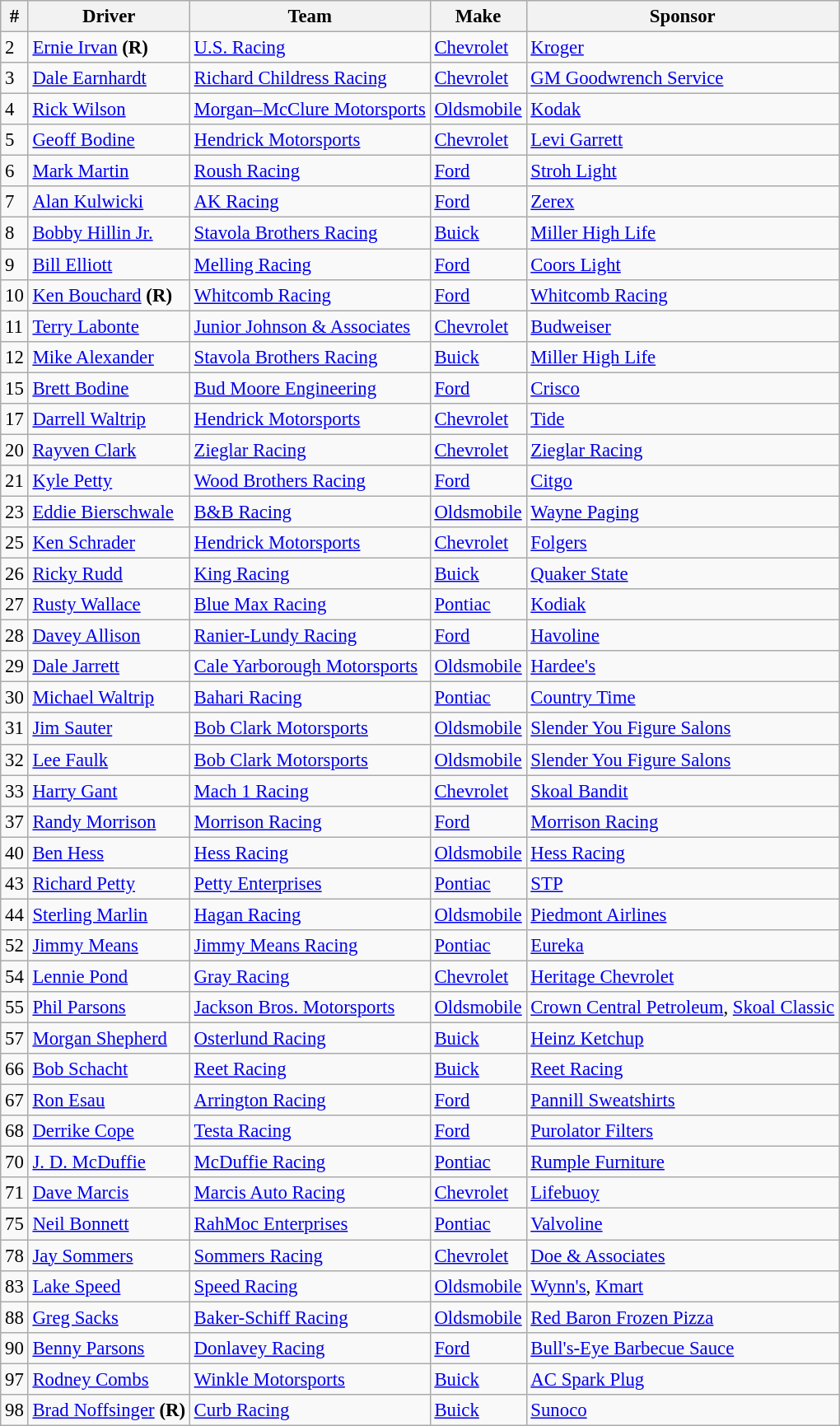<table class="wikitable" style="font-size:95%">
<tr>
<th>#</th>
<th>Driver</th>
<th>Team</th>
<th>Make</th>
<th>Sponsor</th>
</tr>
<tr>
<td>2</td>
<td><a href='#'>Ernie Irvan</a> <strong>(R)</strong></td>
<td><a href='#'>U.S. Racing</a></td>
<td><a href='#'>Chevrolet</a></td>
<td><a href='#'>Kroger</a></td>
</tr>
<tr>
<td>3</td>
<td><a href='#'>Dale Earnhardt</a></td>
<td><a href='#'>Richard Childress Racing</a></td>
<td><a href='#'>Chevrolet</a></td>
<td><a href='#'>GM Goodwrench Service</a></td>
</tr>
<tr>
<td>4</td>
<td><a href='#'>Rick Wilson</a></td>
<td><a href='#'>Morgan–McClure Motorsports</a></td>
<td><a href='#'>Oldsmobile</a></td>
<td><a href='#'>Kodak</a></td>
</tr>
<tr>
<td>5</td>
<td><a href='#'>Geoff Bodine</a></td>
<td><a href='#'>Hendrick Motorsports</a></td>
<td><a href='#'>Chevrolet</a></td>
<td><a href='#'>Levi Garrett</a></td>
</tr>
<tr>
<td>6</td>
<td><a href='#'>Mark Martin</a></td>
<td><a href='#'>Roush Racing</a></td>
<td><a href='#'>Ford</a></td>
<td><a href='#'>Stroh Light</a></td>
</tr>
<tr>
<td>7</td>
<td><a href='#'>Alan Kulwicki</a></td>
<td><a href='#'>AK Racing</a></td>
<td><a href='#'>Ford</a></td>
<td><a href='#'>Zerex</a></td>
</tr>
<tr>
<td>8</td>
<td><a href='#'>Bobby Hillin Jr.</a></td>
<td><a href='#'>Stavola Brothers Racing</a></td>
<td><a href='#'>Buick</a></td>
<td><a href='#'>Miller High Life</a></td>
</tr>
<tr>
<td>9</td>
<td><a href='#'>Bill Elliott</a></td>
<td><a href='#'>Melling Racing</a></td>
<td><a href='#'>Ford</a></td>
<td><a href='#'>Coors Light</a></td>
</tr>
<tr>
<td>10</td>
<td><a href='#'>Ken Bouchard</a> <strong>(R)</strong></td>
<td><a href='#'>Whitcomb Racing</a></td>
<td><a href='#'>Ford</a></td>
<td><a href='#'>Whitcomb Racing</a></td>
</tr>
<tr>
<td>11</td>
<td><a href='#'>Terry Labonte</a></td>
<td><a href='#'>Junior Johnson & Associates</a></td>
<td><a href='#'>Chevrolet</a></td>
<td><a href='#'>Budweiser</a></td>
</tr>
<tr>
<td>12</td>
<td><a href='#'>Mike Alexander</a></td>
<td><a href='#'>Stavola Brothers Racing</a></td>
<td><a href='#'>Buick</a></td>
<td><a href='#'>Miller High Life</a></td>
</tr>
<tr>
<td>15</td>
<td><a href='#'>Brett Bodine</a></td>
<td><a href='#'>Bud Moore Engineering</a></td>
<td><a href='#'>Ford</a></td>
<td><a href='#'>Crisco</a></td>
</tr>
<tr>
<td>17</td>
<td><a href='#'>Darrell Waltrip</a></td>
<td><a href='#'>Hendrick Motorsports</a></td>
<td><a href='#'>Chevrolet</a></td>
<td><a href='#'>Tide</a></td>
</tr>
<tr>
<td>20</td>
<td><a href='#'>Rayven Clark</a></td>
<td><a href='#'>Zieglar Racing</a></td>
<td><a href='#'>Chevrolet</a></td>
<td><a href='#'>Zieglar Racing</a></td>
</tr>
<tr>
<td>21</td>
<td><a href='#'>Kyle Petty</a></td>
<td><a href='#'>Wood Brothers Racing</a></td>
<td><a href='#'>Ford</a></td>
<td><a href='#'>Citgo</a></td>
</tr>
<tr>
<td>23</td>
<td><a href='#'>Eddie Bierschwale</a></td>
<td><a href='#'>B&B Racing</a></td>
<td><a href='#'>Oldsmobile</a></td>
<td><a href='#'>Wayne Paging</a></td>
</tr>
<tr>
<td>25</td>
<td><a href='#'>Ken Schrader</a></td>
<td><a href='#'>Hendrick Motorsports</a></td>
<td><a href='#'>Chevrolet</a></td>
<td><a href='#'>Folgers</a></td>
</tr>
<tr>
<td>26</td>
<td><a href='#'>Ricky Rudd</a></td>
<td><a href='#'>King Racing</a></td>
<td><a href='#'>Buick</a></td>
<td><a href='#'>Quaker State</a></td>
</tr>
<tr>
<td>27</td>
<td><a href='#'>Rusty Wallace</a></td>
<td><a href='#'>Blue Max Racing</a></td>
<td><a href='#'>Pontiac</a></td>
<td><a href='#'>Kodiak</a></td>
</tr>
<tr>
<td>28</td>
<td><a href='#'>Davey Allison</a></td>
<td><a href='#'>Ranier-Lundy Racing</a></td>
<td><a href='#'>Ford</a></td>
<td><a href='#'>Havoline</a></td>
</tr>
<tr>
<td>29</td>
<td><a href='#'>Dale Jarrett</a></td>
<td><a href='#'>Cale Yarborough Motorsports</a></td>
<td><a href='#'>Oldsmobile</a></td>
<td><a href='#'>Hardee's</a></td>
</tr>
<tr>
<td>30</td>
<td><a href='#'>Michael Waltrip</a></td>
<td><a href='#'>Bahari Racing</a></td>
<td><a href='#'>Pontiac</a></td>
<td><a href='#'>Country Time</a></td>
</tr>
<tr>
<td>31</td>
<td><a href='#'>Jim Sauter</a></td>
<td><a href='#'>Bob Clark Motorsports</a></td>
<td><a href='#'>Oldsmobile</a></td>
<td><a href='#'>Slender You Figure Salons</a></td>
</tr>
<tr>
<td>32</td>
<td><a href='#'>Lee Faulk</a></td>
<td><a href='#'>Bob Clark Motorsports</a></td>
<td><a href='#'>Oldsmobile</a></td>
<td><a href='#'>Slender You Figure Salons</a></td>
</tr>
<tr>
<td>33</td>
<td><a href='#'>Harry Gant</a></td>
<td><a href='#'>Mach 1 Racing</a></td>
<td><a href='#'>Chevrolet</a></td>
<td><a href='#'>Skoal Bandit</a></td>
</tr>
<tr>
<td>37</td>
<td><a href='#'>Randy Morrison</a></td>
<td><a href='#'>Morrison Racing</a></td>
<td><a href='#'>Ford</a></td>
<td><a href='#'>Morrison Racing</a></td>
</tr>
<tr>
<td>40</td>
<td><a href='#'>Ben Hess</a></td>
<td><a href='#'>Hess Racing</a></td>
<td><a href='#'>Oldsmobile</a></td>
<td><a href='#'>Hess Racing</a></td>
</tr>
<tr>
<td>43</td>
<td><a href='#'>Richard Petty</a></td>
<td><a href='#'>Petty Enterprises</a></td>
<td><a href='#'>Pontiac</a></td>
<td><a href='#'>STP</a></td>
</tr>
<tr>
<td>44</td>
<td><a href='#'>Sterling Marlin</a></td>
<td><a href='#'>Hagan Racing</a></td>
<td><a href='#'>Oldsmobile</a></td>
<td><a href='#'>Piedmont Airlines</a></td>
</tr>
<tr>
<td>52</td>
<td><a href='#'>Jimmy Means</a></td>
<td><a href='#'>Jimmy Means Racing</a></td>
<td><a href='#'>Pontiac</a></td>
<td><a href='#'>Eureka</a></td>
</tr>
<tr>
<td>54</td>
<td><a href='#'>Lennie Pond</a></td>
<td><a href='#'>Gray Racing</a></td>
<td><a href='#'>Chevrolet</a></td>
<td><a href='#'>Heritage Chevrolet</a></td>
</tr>
<tr>
<td>55</td>
<td><a href='#'>Phil Parsons</a></td>
<td><a href='#'>Jackson Bros. Motorsports</a></td>
<td><a href='#'>Oldsmobile</a></td>
<td><a href='#'>Crown Central Petroleum</a>, <a href='#'>Skoal Classic</a></td>
</tr>
<tr>
<td>57</td>
<td><a href='#'>Morgan Shepherd</a></td>
<td><a href='#'>Osterlund Racing</a></td>
<td><a href='#'>Buick</a></td>
<td><a href='#'>Heinz Ketchup</a></td>
</tr>
<tr>
<td>66</td>
<td><a href='#'>Bob Schacht</a></td>
<td><a href='#'>Reet Racing</a></td>
<td><a href='#'>Buick</a></td>
<td><a href='#'>Reet Racing</a></td>
</tr>
<tr>
<td>67</td>
<td><a href='#'>Ron Esau</a></td>
<td><a href='#'>Arrington Racing</a></td>
<td><a href='#'>Ford</a></td>
<td><a href='#'>Pannill Sweatshirts</a></td>
</tr>
<tr>
<td>68</td>
<td><a href='#'>Derrike Cope</a></td>
<td><a href='#'>Testa Racing</a></td>
<td><a href='#'>Ford</a></td>
<td><a href='#'>Purolator Filters</a></td>
</tr>
<tr>
<td>70</td>
<td><a href='#'>J. D. McDuffie</a></td>
<td><a href='#'>McDuffie Racing</a></td>
<td><a href='#'>Pontiac</a></td>
<td><a href='#'>Rumple Furniture</a></td>
</tr>
<tr>
<td>71</td>
<td><a href='#'>Dave Marcis</a></td>
<td><a href='#'>Marcis Auto Racing</a></td>
<td><a href='#'>Chevrolet</a></td>
<td><a href='#'>Lifebuoy</a></td>
</tr>
<tr>
<td>75</td>
<td><a href='#'>Neil Bonnett</a></td>
<td><a href='#'>RahMoc Enterprises</a></td>
<td><a href='#'>Pontiac</a></td>
<td><a href='#'>Valvoline</a></td>
</tr>
<tr>
<td>78</td>
<td><a href='#'>Jay Sommers</a></td>
<td><a href='#'>Sommers Racing</a></td>
<td><a href='#'>Chevrolet</a></td>
<td><a href='#'>Doe & Associates</a></td>
</tr>
<tr>
<td>83</td>
<td><a href='#'>Lake Speed</a></td>
<td><a href='#'>Speed Racing</a></td>
<td><a href='#'>Oldsmobile</a></td>
<td><a href='#'>Wynn's</a>, <a href='#'>Kmart</a></td>
</tr>
<tr>
<td>88</td>
<td><a href='#'>Greg Sacks</a></td>
<td><a href='#'>Baker-Schiff Racing</a></td>
<td><a href='#'>Oldsmobile</a></td>
<td><a href='#'>Red Baron Frozen Pizza</a></td>
</tr>
<tr>
<td>90</td>
<td><a href='#'>Benny Parsons</a></td>
<td><a href='#'>Donlavey Racing</a></td>
<td><a href='#'>Ford</a></td>
<td><a href='#'>Bull's-Eye Barbecue Sauce</a></td>
</tr>
<tr>
<td>97</td>
<td><a href='#'>Rodney Combs</a></td>
<td><a href='#'>Winkle Motorsports</a></td>
<td><a href='#'>Buick</a></td>
<td><a href='#'>AC Spark Plug</a></td>
</tr>
<tr>
<td>98</td>
<td><a href='#'>Brad Noffsinger</a> <strong>(R)</strong></td>
<td><a href='#'>Curb Racing</a></td>
<td><a href='#'>Buick</a></td>
<td><a href='#'>Sunoco</a></td>
</tr>
</table>
